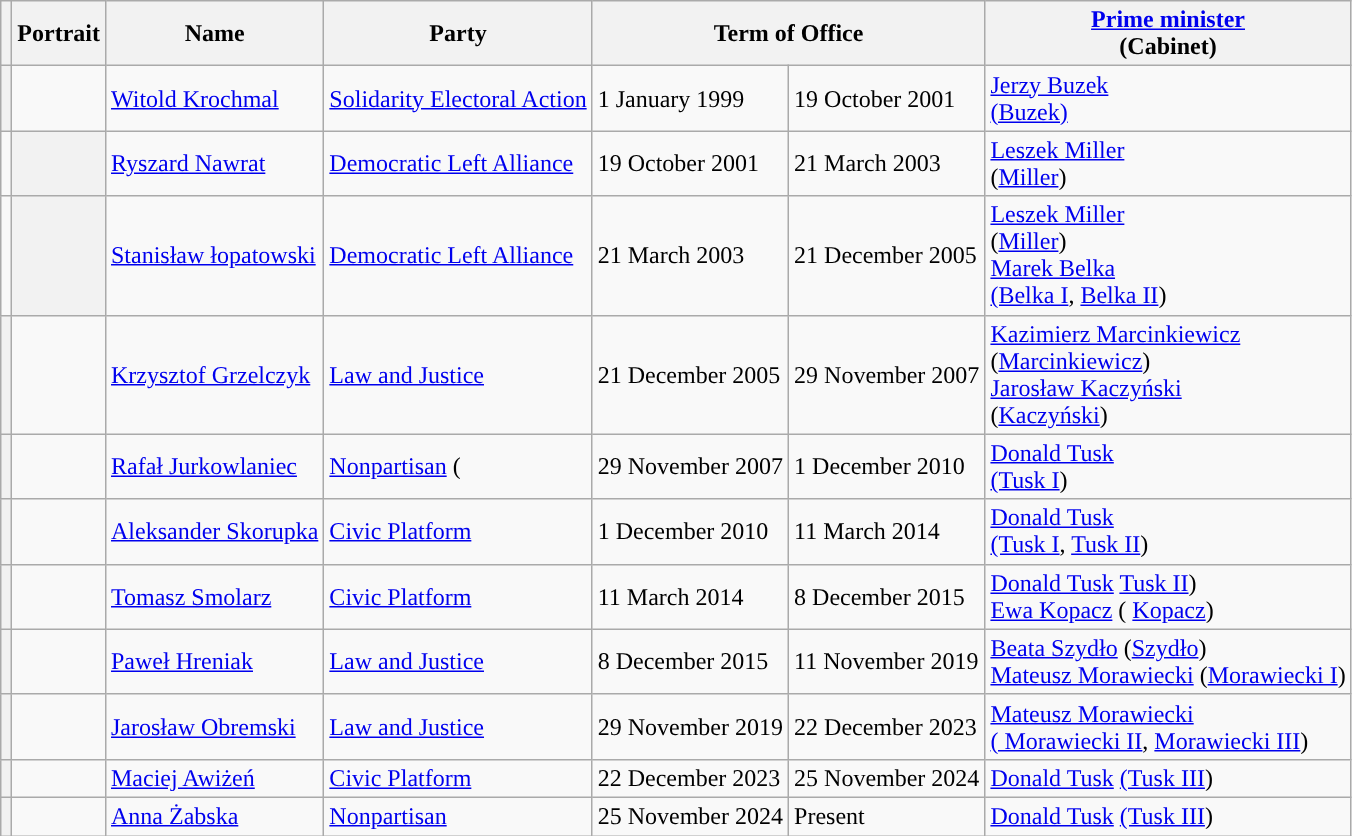<table class="wikitable">
<tr>
<th></th>
<th>Portrait</th>
<th>Name</th>
<th>Party</th>
<th colspan="2">Term of Office</th>
<th><a href='#'>Prime minister</a><br>(Cabinet)</th>
</tr>
<tr>
<th style="background:"></th>
<td></td>
<td><a href='#'>Witold Krochmal</a></td>
<td><a href='#'>Solidarity Electoral Action</a></td>
<td>1 January 1999</td>
<td>19 October 2001</td>
<td><a href='#'>Jerzy Buzek</a><br><a href='#'>(Buzek)</a></td>
</tr>
<tr>
<td></td>
<th style="background:"></th>
<td><a href='#'>Ryszard Nawrat</a></td>
<td><a href='#'>Democratic Left Alliance</a></td>
<td>19 October 2001</td>
<td>21 March 2003</td>
<td><a href='#'>Leszek Miller</a><br>(<a href='#'>Miller</a>)</td>
</tr>
<tr>
<td></td>
<th style="background:"></th>
<td><a href='#'>Stanisław łopatowski</a></td>
<td><a href='#'>Democratic Left Alliance</a></td>
<td>21 March 2003</td>
<td>21 December 2005</td>
<td><a href='#'>Leszek Miller</a><br>(<a href='#'>Miller</a>)<br><a href='#'>Marek Belka</a><br><a href='#'>(Belka I</a>, <a href='#'>Belka II</a>)</td>
</tr>
<tr>
<th style="background:"></th>
<td></td>
<td><a href='#'>Krzysztof Grzelczyk</a></td>
<td><a href='#'>Law and Justice</a></td>
<td>21 December 2005</td>
<td>29 November 2007</td>
<td><a href='#'>Kazimierz Marcinkiewicz</a><br>(<a href='#'>Marcinkiewicz</a>)<br><a href='#'>Jarosław Kaczyński</a><br>(<a href='#'>Kaczyński</a>)</td>
</tr>
<tr>
<th style="background:"></th>
<td></td>
<td><a href='#'>Rafał Jurkowlaniec</a></td>
<td><a href='#'>Nonpartisan</a> (</td>
<td>29 November 2007</td>
<td>1 December 2010</td>
<td><a href='#'>Donald Tusk</a><br><a href='#'>(Tusk I</a>)</td>
</tr>
<tr>
<th style="background:"></th>
<td></td>
<td><a href='#'>Aleksander Skorupka</a></td>
<td><a href='#'>Civic Platform</a></td>
<td>1 December 2010</td>
<td>11 March 2014</td>
<td><a href='#'>Donald Tusk</a><br><a href='#'>(Tusk I</a>, <a href='#'>Tusk II</a>)</td>
</tr>
<tr>
<th style="background:"></th>
<td></td>
<td><a href='#'>Tomasz Smolarz</a></td>
<td><a href='#'>Civic Platform</a></td>
<td>11 March 2014</td>
<td>8 December 2015</td>
<td><a href='#'>Donald Tusk</a> <a href='#'>Tusk II</a>)<br><a href='#'>Ewa Kopacz</a> ( <a href='#'>Kopacz</a>)</td>
</tr>
<tr>
<th style="background:"></th>
<td></td>
<td><a href='#'>Paweł Hreniak</a></td>
<td><a href='#'>Law and Justice</a></td>
<td>8 December 2015</td>
<td>11 November 2019</td>
<td><a href='#'>Beata Szydło</a> (<a href='#'>Szydło</a>)<br><a href='#'>Mateusz Morawiecki</a> (<a href='#'>Morawiecki I</a>)</td>
</tr>
<tr>
<th style="background:"></th>
<td></td>
<td><a href='#'>Jarosław Obremski</a></td>
<td><a href='#'>Law and Justice</a></td>
<td>29 November 2019</td>
<td>22 December 2023</td>
<td><a href='#'>Mateusz Morawiecki</a><br><a href='#'>( Morawiecki II</a>, <a href='#'>Morawiecki III</a>)</td>
</tr>
<tr>
<th style="background:"></th>
<td></td>
<td><a href='#'>Maciej Awiżeń</a></td>
<td><a href='#'>Civic Platform</a></td>
<td>22 December 2023</td>
<td>25 November 2024</td>
<td><a href='#'>Donald Tusk</a> <a href='#'>(Tusk III</a>)</td>
</tr>
<tr>
<th style="background:"></th>
<td></td>
<td><a href='#'>Anna Żabska</a></td>
<td><a href='#'>Nonpartisan</a></td>
<td>25 November 2024</td>
<td>Present</td>
<td><a href='#'>Donald Tusk</a> <a href='#'>(Tusk III</a>)</td>
</tr>
</table>
